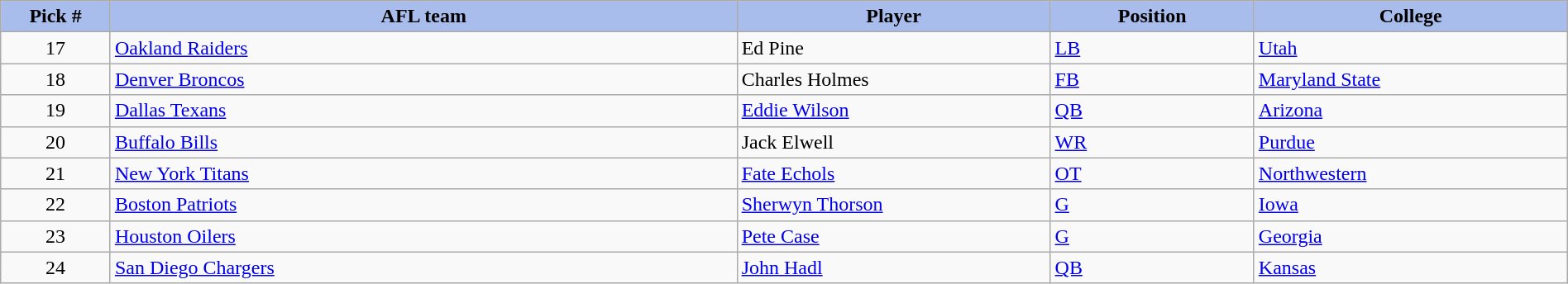<table class="wikitable sortable sortable" style="width: 100%">
<tr>
<th style="background:#A8BDEC;" width=7%>Pick #</th>
<th width=40% style="background:#A8BDEC;">AFL team</th>
<th width=20% style="background:#A8BDEC;">Player</th>
<th width=13% style="background:#A8BDEC;">Position</th>
<th style="background:#A8BDEC;">College</th>
</tr>
<tr>
<td align="center">17</td>
<td><a href='#'>Oakland Raiders</a></td>
<td>Ed Pine</td>
<td><a href='#'>LB</a></td>
<td><a href='#'>Utah</a></td>
</tr>
<tr>
<td align="center">18</td>
<td><a href='#'>Denver Broncos</a></td>
<td>Charles Holmes</td>
<td><a href='#'>FB</a></td>
<td><a href='#'>Maryland State</a></td>
</tr>
<tr>
<td align="center">19</td>
<td><a href='#'>Dallas Texans</a></td>
<td><a href='#'>Eddie Wilson</a></td>
<td><a href='#'>QB</a></td>
<td><a href='#'>Arizona</a></td>
</tr>
<tr>
<td align="center">20</td>
<td><a href='#'>Buffalo Bills</a></td>
<td>Jack Elwell</td>
<td><a href='#'>WR</a></td>
<td><a href='#'>Purdue</a></td>
</tr>
<tr>
<td align="center">21</td>
<td><a href='#'>New York Titans</a></td>
<td><a href='#'>Fate Echols</a></td>
<td><a href='#'>OT</a></td>
<td><a href='#'>Northwestern</a></td>
</tr>
<tr>
<td align="center">22</td>
<td><a href='#'>Boston Patriots</a></td>
<td><a href='#'>Sherwyn Thorson</a></td>
<td><a href='#'>G</a></td>
<td><a href='#'>Iowa</a></td>
</tr>
<tr>
<td align="center">23</td>
<td><a href='#'>Houston Oilers</a></td>
<td><a href='#'>Pete Case</a></td>
<td><a href='#'>G</a></td>
<td><a href='#'>Georgia</a></td>
</tr>
<tr>
<td align="center">24</td>
<td><a href='#'>San Diego Chargers</a></td>
<td><a href='#'>John Hadl</a></td>
<td><a href='#'>QB</a></td>
<td><a href='#'>Kansas</a></td>
</tr>
</table>
